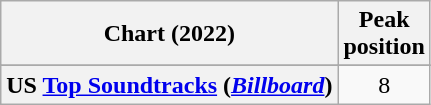<table class="wikitable sortable plainrowheaders" style="text-align:center">
<tr>
<th scope="col">Chart (2022)</th>
<th scope="col">Peak<br>position</th>
</tr>
<tr>
</tr>
<tr>
<th scope="row">US <a href='#'>Top Soundtracks</a> (<em><a href='#'>Billboard</a></em>)</th>
<td>8</td>
</tr>
</table>
